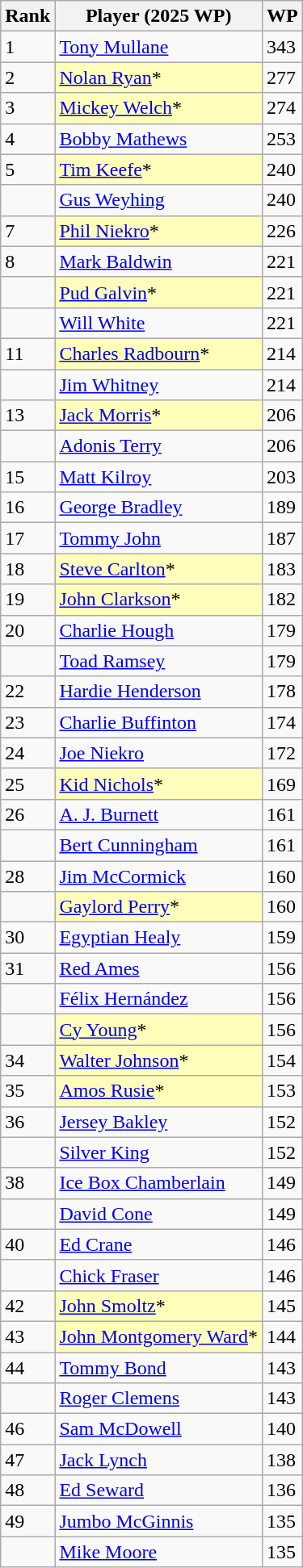<table class="wikitable" style="float:left;">
<tr style="white-space:nowrap;">
<th>Rank</th>
<th>Player (2025 WP)</th>
<th>WP</th>
</tr>
<tr>
<td>1</td>
<td><a href='#'>Tony Mullane</a></td>
<td>343</td>
</tr>
<tr>
<td>2</td>
<td style="background:#ffffbb;"><a href='#'>Nolan Ryan</a>*</td>
<td>277</td>
</tr>
<tr>
<td>3</td>
<td style="background:#ffffbb;"><a href='#'>Mickey Welch</a>*</td>
<td>274</td>
</tr>
<tr>
<td>4</td>
<td><a href='#'>Bobby Mathews</a></td>
<td>253</td>
</tr>
<tr>
<td>5</td>
<td style="background:#ffffbb;"><a href='#'>Tim Keefe</a>*</td>
<td>240</td>
</tr>
<tr>
<td></td>
<td><a href='#'>Gus Weyhing</a></td>
<td>240</td>
</tr>
<tr>
<td>7</td>
<td style="background:#ffffbb;"><a href='#'>Phil Niekro</a>*</td>
<td>226</td>
</tr>
<tr>
<td>8</td>
<td><a href='#'>Mark Baldwin</a></td>
<td>221</td>
</tr>
<tr>
<td></td>
<td style="background:#ffffbb;"><a href='#'>Pud Galvin</a>*</td>
<td>221</td>
</tr>
<tr>
<td></td>
<td><a href='#'>Will White</a></td>
<td>221</td>
</tr>
<tr>
<td>11</td>
<td style="background:#ffffbb;"><a href='#'>Charles Radbourn</a>*</td>
<td>214</td>
</tr>
<tr>
<td></td>
<td><a href='#'>Jim Whitney</a></td>
<td>214</td>
</tr>
<tr>
<td>13</td>
<td style="background:#ffffbb;"><a href='#'>Jack Morris</a>*</td>
<td>206</td>
</tr>
<tr>
<td></td>
<td><a href='#'>Adonis Terry</a></td>
<td>206</td>
</tr>
<tr>
<td>15</td>
<td><a href='#'>Matt Kilroy</a></td>
<td>203</td>
</tr>
<tr>
<td>16</td>
<td><a href='#'>George Bradley</a></td>
<td>189</td>
</tr>
<tr>
<td>17</td>
<td><a href='#'>Tommy John</a></td>
<td>187</td>
</tr>
<tr>
<td>18</td>
<td style="background:#ffffbb;"><a href='#'>Steve Carlton</a>*</td>
<td>183</td>
</tr>
<tr>
<td>19</td>
<td style="background:#ffffbb;"><a href='#'>John Clarkson</a>*</td>
<td>182</td>
</tr>
<tr>
<td>20</td>
<td><a href='#'>Charlie Hough</a></td>
<td>179</td>
</tr>
<tr>
<td></td>
<td><a href='#'>Toad Ramsey</a></td>
<td>179</td>
</tr>
<tr>
<td>22</td>
<td><a href='#'>Hardie Henderson</a></td>
<td>178</td>
</tr>
<tr>
<td>23</td>
<td><a href='#'>Charlie Buffinton</a></td>
<td>174</td>
</tr>
<tr>
<td>24</td>
<td><a href='#'>Joe Niekro</a></td>
<td>172</td>
</tr>
<tr>
<td>25</td>
<td style="background:#ffffbb;"><a href='#'>Kid Nichols</a>*</td>
<td>169</td>
</tr>
<tr>
<td>26</td>
<td><a href='#'>A. J. Burnett</a></td>
<td>161</td>
</tr>
<tr>
<td></td>
<td><a href='#'>Bert Cunningham</a></td>
<td>161</td>
</tr>
<tr>
<td>28</td>
<td><a href='#'>Jim McCormick</a></td>
<td>160</td>
</tr>
<tr>
<td></td>
<td style="background:#ffffbb;"><a href='#'>Gaylord Perry</a>*</td>
<td>160</td>
</tr>
<tr>
<td>30</td>
<td><a href='#'>Egyptian Healy</a></td>
<td>159</td>
</tr>
<tr>
<td>31</td>
<td><a href='#'>Red Ames</a></td>
<td>156</td>
</tr>
<tr>
<td></td>
<td><a href='#'>Félix Hernández</a></td>
<td>156</td>
</tr>
<tr>
<td></td>
<td style="background:#ffffbb;"><a href='#'>Cy Young</a>*</td>
<td>156</td>
</tr>
<tr>
<td>34</td>
<td style="background:#ffffbb;"><a href='#'>Walter Johnson</a>*</td>
<td>154</td>
</tr>
<tr>
<td>35</td>
<td style="background:#ffffbb;"><a href='#'>Amos Rusie</a>*</td>
<td>153</td>
</tr>
<tr>
<td>36</td>
<td><a href='#'>Jersey Bakley</a></td>
<td>152</td>
</tr>
<tr>
<td></td>
<td><a href='#'>Silver King</a></td>
<td>152</td>
</tr>
<tr>
<td>38</td>
<td><a href='#'>Ice Box Chamberlain</a></td>
<td>149</td>
</tr>
<tr>
<td></td>
<td><a href='#'>David Cone</a></td>
<td>149</td>
</tr>
<tr>
<td>40</td>
<td><a href='#'>Ed Crane</a></td>
<td>146</td>
</tr>
<tr>
<td></td>
<td><a href='#'>Chick Fraser</a></td>
<td>146</td>
</tr>
<tr>
<td>42</td>
<td style="background:#ffffbb;"><a href='#'>John Smoltz</a>*</td>
<td>145</td>
</tr>
<tr>
<td>43</td>
<td style="background:#ffffbb;"><a href='#'>John Montgomery Ward</a>*</td>
<td>144</td>
</tr>
<tr>
<td>44</td>
<td><a href='#'>Tommy Bond</a></td>
<td>143</td>
</tr>
<tr>
<td></td>
<td><a href='#'>Roger Clemens</a></td>
<td>143</td>
</tr>
<tr>
<td>46</td>
<td><a href='#'>Sam McDowell</a></td>
<td>140</td>
</tr>
<tr>
<td>47</td>
<td><a href='#'>Jack Lynch</a></td>
<td>138</td>
</tr>
<tr>
<td>48</td>
<td><a href='#'>Ed Seward</a></td>
<td>136</td>
</tr>
<tr>
<td>49</td>
<td><a href='#'>Jumbo McGinnis</a></td>
<td>135</td>
</tr>
<tr>
<td></td>
<td><a href='#'>Mike Moore</a></td>
<td>135</td>
</tr>
</table>
